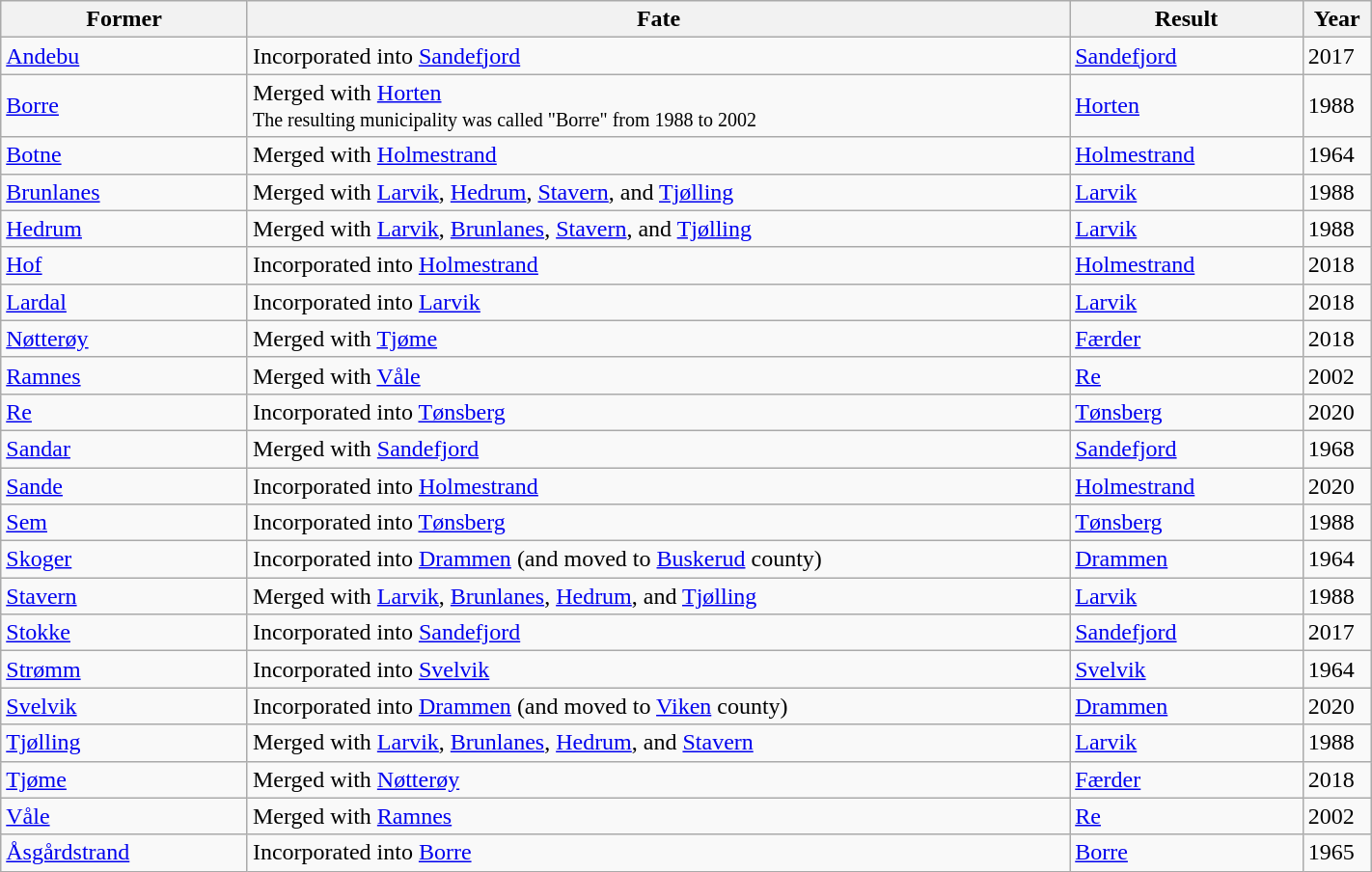<table class="wikitable sortable" width="75%">
<tr>
<th width="18%">Former</th>
<th width="60%" class="unsortable">Fate</th>
<th width="17%">Result</th>
<th width="5%">Year</th>
</tr>
<tr>
<td><a href='#'>Andebu</a></td>
<td>Incorporated into <a href='#'>Sandefjord</a></td>
<td><a href='#'>Sandefjord</a></td>
<td>2017</td>
</tr>
<tr>
<td><a href='#'>Borre</a></td>
<td>Merged with <a href='#'>Horten</a><br><small>The resulting municipality was called "Borre" from 1988 to 2002</small></td>
<td><a href='#'>Horten</a></td>
<td>1988</td>
</tr>
<tr>
<td><a href='#'>Botne</a></td>
<td>Merged with <a href='#'>Holmestrand</a></td>
<td><a href='#'>Holmestrand</a></td>
<td>1964</td>
</tr>
<tr>
<td><a href='#'>Brunlanes</a></td>
<td>Merged with <a href='#'>Larvik</a>, <a href='#'>Hedrum</a>, <a href='#'>Stavern</a>, and <a href='#'>Tjølling</a></td>
<td><a href='#'>Larvik</a></td>
<td>1988</td>
</tr>
<tr>
<td><a href='#'>Hedrum</a></td>
<td>Merged with <a href='#'>Larvik</a>, <a href='#'>Brunlanes</a>, <a href='#'>Stavern</a>, and <a href='#'>Tjølling</a></td>
<td><a href='#'>Larvik</a></td>
<td>1988</td>
</tr>
<tr>
<td><a href='#'>Hof</a></td>
<td>Incorporated into <a href='#'>Holmestrand</a></td>
<td><a href='#'>Holmestrand</a></td>
<td>2018</td>
</tr>
<tr>
<td><a href='#'>Lardal</a></td>
<td>Incorporated into <a href='#'>Larvik</a></td>
<td><a href='#'>Larvik</a></td>
<td>2018</td>
</tr>
<tr>
<td><a href='#'>Nøtterøy</a></td>
<td>Merged with <a href='#'>Tjøme</a></td>
<td><a href='#'>Færder</a></td>
<td>2018</td>
</tr>
<tr>
<td><a href='#'>Ramnes</a></td>
<td>Merged with <a href='#'>Våle</a></td>
<td><a href='#'>Re</a></td>
<td>2002</td>
</tr>
<tr>
<td><a href='#'>Re</a></td>
<td>Incorporated into <a href='#'>Tønsberg</a></td>
<td><a href='#'>Tønsberg</a></td>
<td>2020</td>
</tr>
<tr>
<td><a href='#'>Sandar</a></td>
<td>Merged with <a href='#'>Sandefjord</a></td>
<td><a href='#'>Sandefjord</a></td>
<td>1968</td>
</tr>
<tr>
<td><a href='#'>Sande</a></td>
<td>Incorporated into <a href='#'>Holmestrand</a></td>
<td><a href='#'>Holmestrand</a></td>
<td>2020</td>
</tr>
<tr>
<td><a href='#'>Sem</a></td>
<td>Incorporated into <a href='#'>Tønsberg</a></td>
<td><a href='#'>Tønsberg</a></td>
<td>1988</td>
</tr>
<tr>
<td><a href='#'>Skoger</a></td>
<td>Incorporated into <a href='#'>Drammen</a> (and moved to <a href='#'>Buskerud</a> county)</td>
<td><a href='#'>Drammen</a></td>
<td>1964</td>
</tr>
<tr>
<td><a href='#'>Stavern</a></td>
<td>Merged with <a href='#'>Larvik</a>, <a href='#'>Brunlanes</a>, <a href='#'>Hedrum</a>, and <a href='#'>Tjølling</a></td>
<td><a href='#'>Larvik</a></td>
<td>1988</td>
</tr>
<tr>
<td><a href='#'>Stokke</a></td>
<td>Incorporated into <a href='#'>Sandefjord</a></td>
<td><a href='#'>Sandefjord</a></td>
<td>2017</td>
</tr>
<tr>
<td><a href='#'>Strømm</a></td>
<td>Incorporated into <a href='#'>Svelvik</a></td>
<td><a href='#'>Svelvik</a></td>
<td>1964</td>
</tr>
<tr>
<td><a href='#'>Svelvik</a></td>
<td>Incorporated into <a href='#'>Drammen</a> (and moved to <a href='#'>Viken</a> county)</td>
<td><a href='#'>Drammen</a></td>
<td>2020</td>
</tr>
<tr>
<td><a href='#'>Tjølling</a></td>
<td>Merged with <a href='#'>Larvik</a>, <a href='#'>Brunlanes</a>, <a href='#'>Hedrum</a>, and <a href='#'>Stavern</a></td>
<td><a href='#'>Larvik</a></td>
<td>1988</td>
</tr>
<tr>
<td><a href='#'>Tjøme</a></td>
<td>Merged with <a href='#'>Nøtterøy</a></td>
<td><a href='#'>Færder</a></td>
<td>2018</td>
</tr>
<tr>
<td><a href='#'>Våle</a></td>
<td>Merged with <a href='#'>Ramnes</a></td>
<td><a href='#'>Re</a></td>
<td>2002</td>
</tr>
<tr>
<td><a href='#'>Åsgårdstrand</a></td>
<td>Incorporated into <a href='#'>Borre</a></td>
<td><a href='#'>Borre</a></td>
<td>1965</td>
</tr>
</table>
